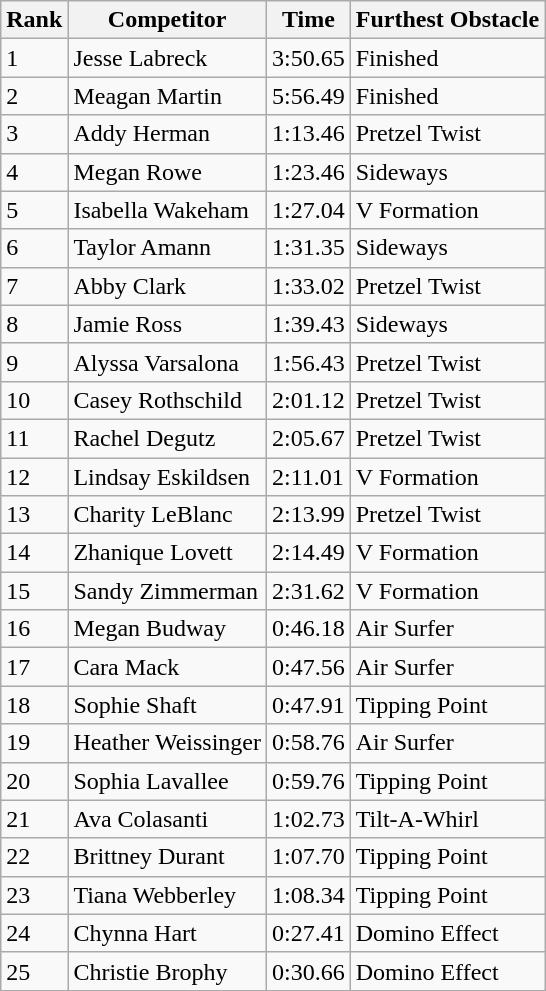<table class="wikitable sortable mw-collapsible">
<tr>
<th>Rank</th>
<th>Competitor</th>
<th>Time</th>
<th>Furthest Obstacle</th>
</tr>
<tr>
<td>1</td>
<td>Jesse Labreck</td>
<td>3:50.65</td>
<td>Finished</td>
</tr>
<tr>
<td>2</td>
<td>Meagan Martin</td>
<td>5:56.49</td>
<td>Finished</td>
</tr>
<tr>
<td>3</td>
<td>Addy Herman</td>
<td>1:13.46</td>
<td>Pretzel Twist</td>
</tr>
<tr>
<td>4</td>
<td>Megan Rowe</td>
<td>1:23.46</td>
<td>Sideways</td>
</tr>
<tr>
<td>5</td>
<td>Isabella Wakeham</td>
<td>1:27.04</td>
<td>V Formation</td>
</tr>
<tr>
<td>6</td>
<td>Taylor Amann</td>
<td>1:31.35</td>
<td>Sideways</td>
</tr>
<tr>
<td>7</td>
<td>Abby Clark</td>
<td>1:33.02</td>
<td>Pretzel Twist</td>
</tr>
<tr>
<td>8</td>
<td>Jamie Ross</td>
<td>1:39.43</td>
<td>Sideways</td>
</tr>
<tr>
<td>9</td>
<td>Alyssa Varsalona</td>
<td>1:56.43</td>
<td>Pretzel Twist</td>
</tr>
<tr>
<td>10</td>
<td>Casey Rothschild</td>
<td>2:01.12</td>
<td>Pretzel Twist</td>
</tr>
<tr>
<td>11</td>
<td>Rachel Degutz</td>
<td>2:05.67</td>
<td>Pretzel Twist</td>
</tr>
<tr>
<td>12</td>
<td>Lindsay Eskildsen</td>
<td>2:11.01</td>
<td>V Formation</td>
</tr>
<tr>
<td>13</td>
<td>Charity LeBlanc</td>
<td>2:13.99</td>
<td>Pretzel Twist</td>
</tr>
<tr>
<td>14</td>
<td>Zhanique Lovett</td>
<td>2:14.49</td>
<td>V Formation</td>
</tr>
<tr>
<td>15</td>
<td>Sandy Zimmerman</td>
<td>2:31.62</td>
<td>V Formation</td>
</tr>
<tr>
<td>16</td>
<td>Megan Budway</td>
<td>0:46.18</td>
<td>Air Surfer</td>
</tr>
<tr>
<td>17</td>
<td>Cara Mack</td>
<td>0:47.56</td>
<td>Air Surfer</td>
</tr>
<tr>
<td>18</td>
<td>Sophie Shaft</td>
<td>0:47.91</td>
<td>Tipping Point</td>
</tr>
<tr>
<td>19</td>
<td>Heather Weissinger</td>
<td>0:58.76</td>
<td>Air Surfer</td>
</tr>
<tr>
<td>20</td>
<td>Sophia Lavallee</td>
<td>0:59.76</td>
<td>Tipping Point</td>
</tr>
<tr>
<td>21</td>
<td>Ava Colasanti</td>
<td>1:02.73</td>
<td>Tilt-A-Whirl</td>
</tr>
<tr>
<td>22</td>
<td>Brittney Durant</td>
<td>1:07.70</td>
<td>Tipping Point</td>
</tr>
<tr>
<td>23</td>
<td>Tiana Webberley</td>
<td>1:08.34</td>
<td>Tipping Point</td>
</tr>
<tr>
<td>24</td>
<td>Chynna Hart</td>
<td>0:27.41</td>
<td>Domino Effect</td>
</tr>
<tr>
<td>25</td>
<td>Christie Brophy</td>
<td>0:30.66</td>
<td>Domino Effect</td>
</tr>
</table>
